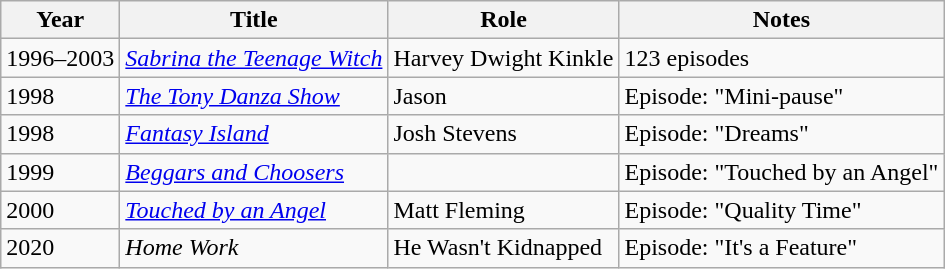<table class="wikitable">
<tr>
<th>Year</th>
<th>Title</th>
<th>Role</th>
<th>Notes</th>
</tr>
<tr>
<td>1996–2003</td>
<td><em><a href='#'>Sabrina the Teenage Witch</a></em></td>
<td>Harvey Dwight Kinkle</td>
<td>123 episodes</td>
</tr>
<tr>
<td>1998</td>
<td><em><a href='#'>The Tony Danza Show</a></em></td>
<td>Jason</td>
<td>Episode: "Mini-pause"</td>
</tr>
<tr>
<td>1998</td>
<td><em><a href='#'>Fantasy Island</a></em></td>
<td>Josh Stevens</td>
<td>Episode: "Dreams"</td>
</tr>
<tr>
<td>1999</td>
<td><em><a href='#'>Beggars and Choosers</a></em></td>
<td></td>
<td>Episode: "Touched by an Angel"</td>
</tr>
<tr>
<td>2000</td>
<td><em><a href='#'>Touched by an Angel</a></em></td>
<td>Matt Fleming</td>
<td>Episode: "Quality Time"</td>
</tr>
<tr>
<td>2020</td>
<td><em>Home Work</em></td>
<td>He Wasn't Kidnapped</td>
<td>Episode: "It's a Feature"</td>
</tr>
</table>
